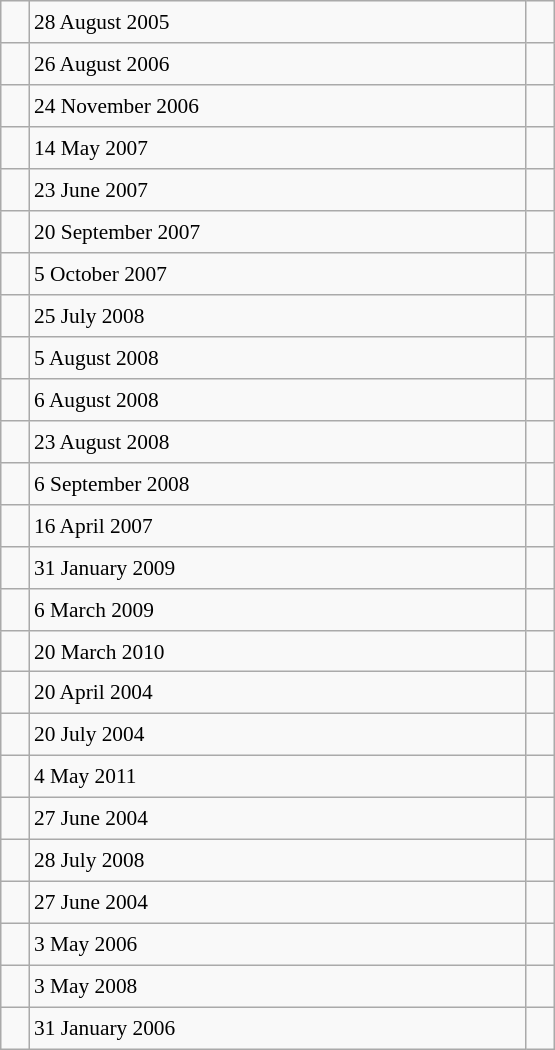<table class="wikitable" style="font-size: 89%; float: left; width: 26em; margin-right: 1em; height: 700px">
<tr>
<td></td>
<td>28 August 2005</td>
<td></td>
</tr>
<tr>
<td></td>
<td>26 August 2006</td>
<td></td>
</tr>
<tr>
<td></td>
<td>24 November 2006</td>
<td></td>
</tr>
<tr>
<td></td>
<td>14 May 2007</td>
<td></td>
</tr>
<tr>
<td></td>
<td>23 June 2007</td>
<td></td>
</tr>
<tr>
<td></td>
<td>20 September 2007</td>
<td></td>
</tr>
<tr>
<td></td>
<td>5 October 2007</td>
<td></td>
</tr>
<tr>
<td></td>
<td>25 July 2008</td>
<td></td>
</tr>
<tr>
<td></td>
<td>5 August 2008</td>
<td></td>
</tr>
<tr>
<td></td>
<td>6 August 2008</td>
<td></td>
</tr>
<tr>
<td></td>
<td>23 August 2008</td>
<td></td>
</tr>
<tr>
<td></td>
<td>6 September 2008</td>
<td></td>
</tr>
<tr>
<td></td>
<td>16 April 2007</td>
<td></td>
</tr>
<tr>
<td></td>
<td>31 January 2009</td>
<td></td>
</tr>
<tr>
<td></td>
<td>6 March 2009</td>
<td></td>
</tr>
<tr>
<td></td>
<td>20 March 2010</td>
<td></td>
</tr>
<tr>
<td></td>
<td>20 April 2004</td>
<td></td>
</tr>
<tr>
<td></td>
<td>20 July 2004</td>
<td></td>
</tr>
<tr>
<td></td>
<td>4 May 2011</td>
<td></td>
</tr>
<tr>
<td></td>
<td>27 June 2004</td>
<td></td>
</tr>
<tr>
<td></td>
<td>28 July 2008</td>
<td></td>
</tr>
<tr>
<td></td>
<td>27 June 2004</td>
<td></td>
</tr>
<tr>
<td></td>
<td>3 May 2006</td>
<td></td>
</tr>
<tr>
<td></td>
<td>3 May 2008</td>
<td></td>
</tr>
<tr>
<td></td>
<td>31 January 2006</td>
<td></td>
</tr>
</table>
